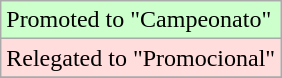<table class="wikitable">
<tr width=10px bgcolor="#ccffcc">
<td>Promoted to "Campeonato"</td>
</tr>
<tr width=10px bgcolor="#ffdddd">
<td>Relegated to "Promocional"</td>
</tr>
<tr>
</tr>
</table>
